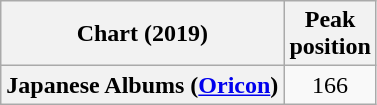<table class="wikitable plainrowheaders" style="text-align:center">
<tr>
<th scope="col">Chart (2019)</th>
<th scope="col">Peak<br>position</th>
</tr>
<tr>
<th scope="row">Japanese Albums (<a href='#'>Oricon</a>)</th>
<td>166</td>
</tr>
</table>
